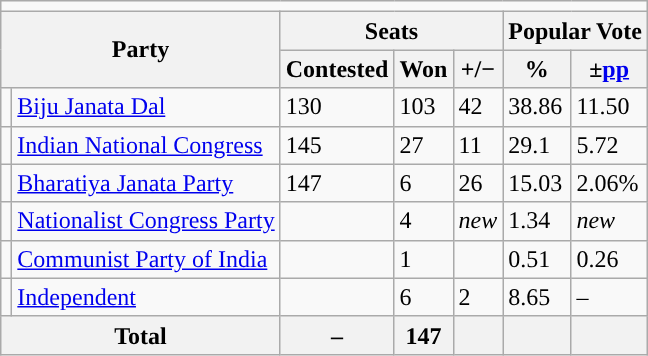<table class="wikitable">
<tr>
<td colspan="7"></td>
</tr>
<tr>
<th colspan="2" rowspan="2">Party</th>
<th colspan="3">Seats</th>
<th colspan="2">Popular Vote</th>
</tr>
<tr>
<th>Contested</th>
<th>Won</th>
<th><strong>+/−</strong></th>
<th>%</th>
<th>±<a href='#'>pp</a></th>
</tr>
<tr>
<td style="background-color: "></td>
<td><a href='#'>Biju Janata Dal</a></td>
<td>130</td>
<td>103</td>
<td>42</td>
<td>38.86</td>
<td>11.50</td>
</tr>
<tr>
<td style="background-color: "></td>
<td><a href='#'>Indian National Congress</a></td>
<td>145</td>
<td>27</td>
<td>11</td>
<td>29.1</td>
<td>5.72</td>
</tr>
<tr>
<td style="background-color: "></td>
<td><a href='#'>Bharatiya Janata Party</a></td>
<td>147</td>
<td>6</td>
<td>26</td>
<td>15.03</td>
<td>2.06%</td>
</tr>
<tr>
<td style="background-color: "></td>
<td><a href='#'>Nationalist Congress Party</a></td>
<td></td>
<td>4</td>
<td><em>new</em></td>
<td>1.34</td>
<td><em>new</em></td>
</tr>
<tr>
<td style="background-color: "></td>
<td><a href='#'>Communist Party of India</a></td>
<td></td>
<td>1</td>
<td></td>
<td>0.51</td>
<td>0.26</td>
</tr>
<tr>
<td style="background-color: "></td>
<td><a href='#'>Independent</a></td>
<td></td>
<td>6</td>
<td>2</td>
<td>8.65</td>
<td>–</td>
</tr>
<tr>
<th colspan="2">Total</th>
<th>–</th>
<th>147</th>
<th></th>
<th></th>
<th></th>
</tr>
</table>
